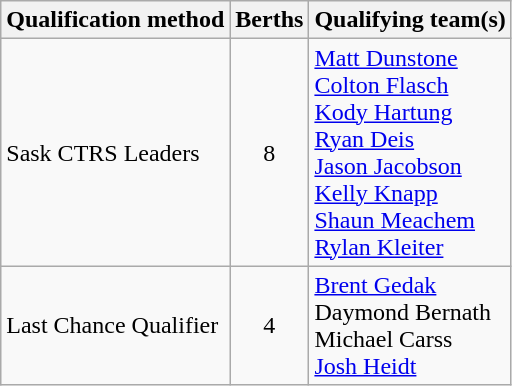<table class="wikitable">
<tr>
<th scope="col">Qualification method</th>
<th scope="col">Berths</th>
<th scope="col">Qualifying team(s)</th>
</tr>
<tr>
<td>Sask CTRS Leaders</td>
<td style="text-align:center;">8</td>
<td><a href='#'>Matt Dunstone</a> <br> <a href='#'>Colton Flasch</a> <br> <a href='#'>Kody Hartung</a> <br> <a href='#'>Ryan Deis</a> <br> <a href='#'>Jason Jacobson</a> <br> <a href='#'>Kelly Knapp</a> <br> <a href='#'>Shaun Meachem</a> <br> <a href='#'>Rylan Kleiter</a></td>
</tr>
<tr>
<td>Last Chance Qualifier</td>
<td style="text-align:center;">4</td>
<td><a href='#'>Brent Gedak</a> <br> Daymond Bernath <br> Michael Carss <br> <a href='#'>Josh Heidt</a></td>
</tr>
</table>
